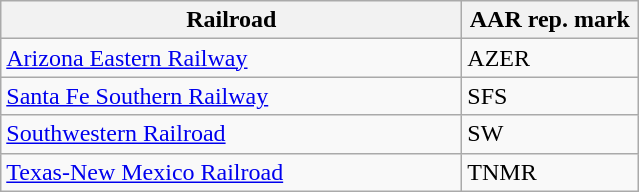<table class="wikitable" border="1">
<tr>
<th width="300px">Railroad</th>
<th width="110px">AAR rep. mark</th>
</tr>
<tr>
<td width="300px"><a href='#'>Arizona Eastern Railway</a></td>
<td width="110px">AZER</td>
</tr>
<tr>
<td width="300px"><a href='#'>Santa Fe Southern Railway</a></td>
<td width="110px">SFS</td>
</tr>
<tr>
<td width="300px"><a href='#'>Southwestern Railroad</a></td>
<td width="110px">SW</td>
</tr>
<tr>
<td width="300px"><a href='#'>Texas-New Mexico Railroad</a></td>
<td width="110px">TNMR</td>
</tr>
</table>
